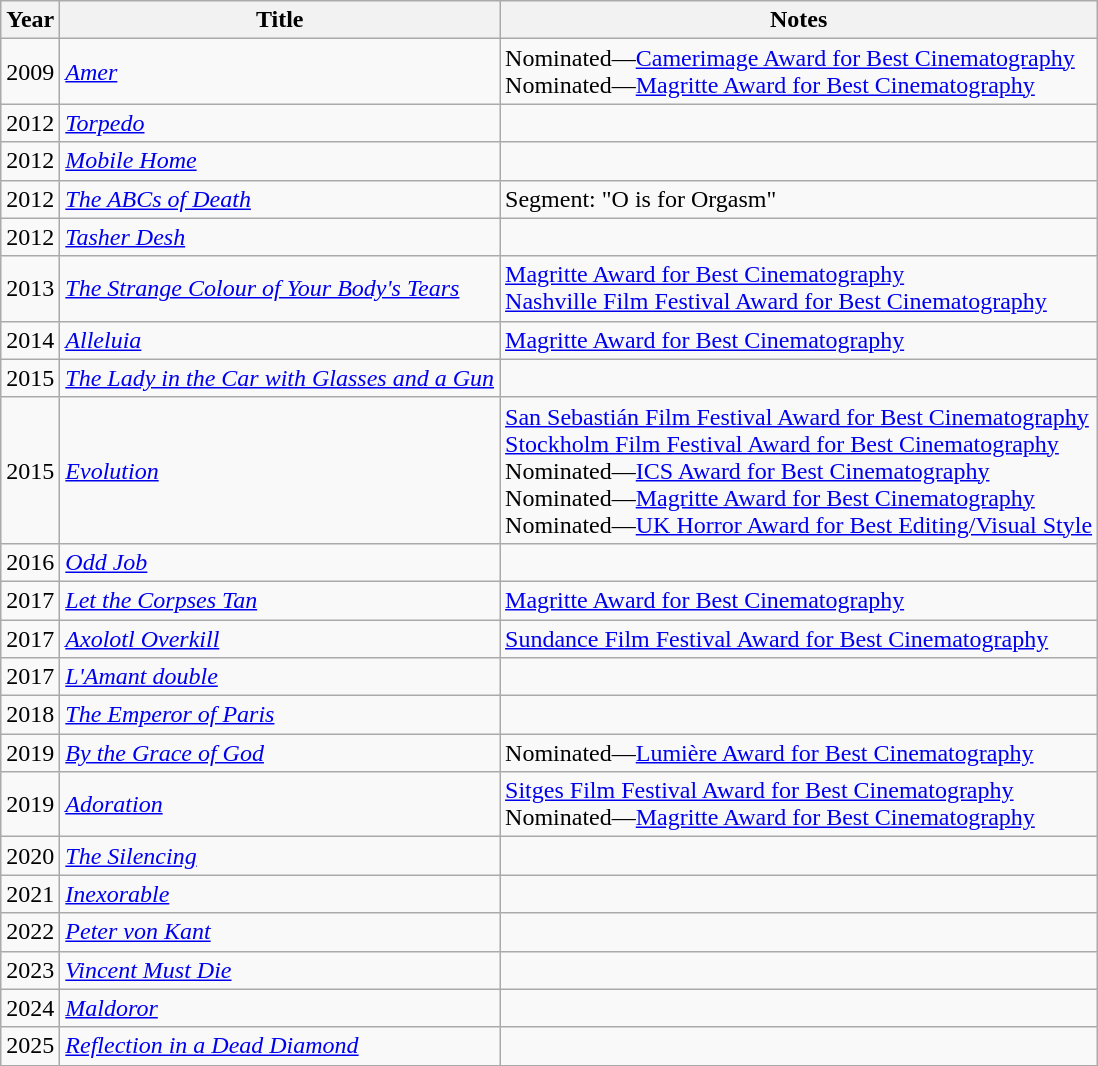<table class="wikitable sortable">
<tr>
<th>Year</th>
<th>Title</th>
<th class="unsortable">Notes</th>
</tr>
<tr>
<td>2009</td>
<td><em><a href='#'>Amer</a></em></td>
<td>Nominated—<a href='#'>Camerimage Award for Best Cinematography</a><br>Nominated—<a href='#'>Magritte Award for Best Cinematography</a></td>
</tr>
<tr>
<td>2012</td>
<td><em><a href='#'>Torpedo</a></em></td>
<td></td>
</tr>
<tr>
<td>2012</td>
<td><em><a href='#'>Mobile Home</a></em></td>
<td></td>
</tr>
<tr>
<td>2012</td>
<td><em><a href='#'>The ABCs of Death</a></em></td>
<td>Segment: "O is for Orgasm"</td>
</tr>
<tr>
<td>2012</td>
<td><em><a href='#'>Tasher Desh</a></em></td>
<td></td>
</tr>
<tr>
<td>2013</td>
<td><em><a href='#'>The Strange Colour of Your Body's Tears</a></em></td>
<td><a href='#'>Magritte Award for Best Cinematography</a><br><a href='#'>Nashville Film Festival Award for Best Cinematography</a></td>
</tr>
<tr>
<td>2014</td>
<td><em><a href='#'>Alleluia</a></em></td>
<td><a href='#'>Magritte Award for Best Cinematography</a></td>
</tr>
<tr>
<td>2015</td>
<td><em><a href='#'>The Lady in the Car with Glasses and a Gun</a></em></td>
<td></td>
</tr>
<tr>
<td>2015</td>
<td><em><a href='#'>Evolution</a></em></td>
<td><a href='#'>San Sebastián Film Festival Award for Best Cinematography</a><br><a href='#'>Stockholm Film Festival Award for Best Cinematography</a><br>Nominated—<a href='#'>ICS Award for Best Cinematography</a><br>Nominated—<a href='#'>Magritte Award for Best Cinematography</a><br>Nominated—<a href='#'>UK Horror Award for Best Editing/Visual Style</a></td>
</tr>
<tr>
<td>2016</td>
<td><em><a href='#'>Odd Job</a></em></td>
<td></td>
</tr>
<tr>
<td>2017</td>
<td><em><a href='#'>Let the Corpses Tan</a></em></td>
<td><a href='#'>Magritte Award for Best Cinematography</a></td>
</tr>
<tr>
<td>2017</td>
<td><em><a href='#'>Axolotl Overkill</a></em></td>
<td><a href='#'>Sundance Film Festival Award for Best Cinematography</a></td>
</tr>
<tr>
<td>2017</td>
<td><em><a href='#'>L'Amant double</a></em></td>
<td></td>
</tr>
<tr>
<td>2018</td>
<td><em><a href='#'>The Emperor of Paris</a></em></td>
<td></td>
</tr>
<tr>
<td>2019</td>
<td><em><a href='#'>By the Grace of God</a></em></td>
<td>Nominated—<a href='#'>Lumière Award for Best Cinematography</a></td>
</tr>
<tr>
<td>2019</td>
<td><em><a href='#'>Adoration</a></em></td>
<td><a href='#'>Sitges Film Festival Award for Best Cinematography</a><br>Nominated—<a href='#'>Magritte Award for Best Cinematography</a></td>
</tr>
<tr>
<td>2020</td>
<td><em><a href='#'>The Silencing</a></em></td>
<td></td>
</tr>
<tr>
<td>2021</td>
<td><em><a href='#'>Inexorable</a></em></td>
<td></td>
</tr>
<tr>
<td>2022</td>
<td><em><a href='#'>Peter von Kant</a></em></td>
<td></td>
</tr>
<tr>
<td>2023</td>
<td><em><a href='#'>Vincent Must Die</a></em></td>
<td></td>
</tr>
<tr>
<td>2024</td>
<td><em><a href='#'>Maldoror</a></em></td>
<td></td>
</tr>
<tr>
<td>2025</td>
<td><em><a href='#'>Reflection in a Dead Diamond</a></em></td>
<td></td>
</tr>
<tr>
</tr>
</table>
